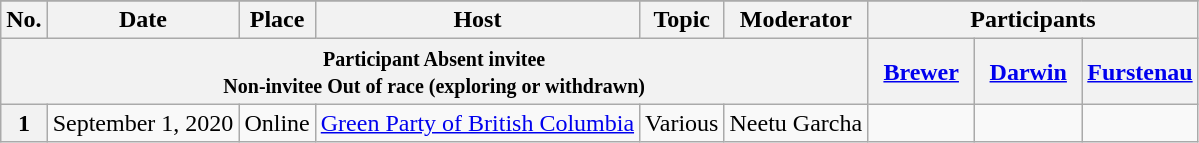<table class="wikitable" text-align:center;">
<tr>
</tr>
<tr>
<th style="white-space:nowrap;">No.</th>
<th>Date</th>
<th>Place</th>
<th>Host</th>
<th>Topic</th>
<th>Moderator</th>
<th scope="col" colspan="10">Participants</th>
</tr>
<tr>
<th colspan="6"><small> Participant  Absent invitee <br>  Non-invitee  Out of race (exploring or withdrawn)</small></th>
<th scope="col" style="width:4em;"><a href='#'>Brewer</a></th>
<th scope="col" style="width:4em;"><a href='#'>Darwin</a></th>
<th scope="col" style="width:4em;"><a href='#'>Furstenau</a></th>
</tr>
<tr>
<th>1</th>
<td style="white-space:nowrap;">September 1, 2020</td>
<td style="white-space:nowrap;">Online</td>
<td style="white-space:nowrap; text-align:center;"><a href='#'>Green Party of British Columbia</a></td>
<td style="white-space:nowrap;">Various</td>
<td style="white-space:nowrap;">Neetu Garcha</td>
<td></td>
<td></td>
<td></td>
</tr>
</table>
